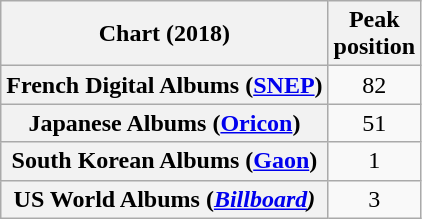<table class="wikitable plainrowheaders" style="text-align:center">
<tr>
<th scope="col">Chart (2018)</th>
<th scope="col">Peak<br>position</th>
</tr>
<tr>
<th scope="row">French Digital Albums (<a href='#'>SNEP</a>)</th>
<td>82</td>
</tr>
<tr>
<th scope="row">Japanese Albums (<a href='#'>Oricon</a>)</th>
<td>51</td>
</tr>
<tr>
<th scope="row">South Korean Albums (<a href='#'>Gaon</a>)</th>
<td>1</td>
</tr>
<tr>
<th scope="row">US World Albums (<em><a href='#'>Billboard</a>)</em></th>
<td>3</td>
</tr>
</table>
